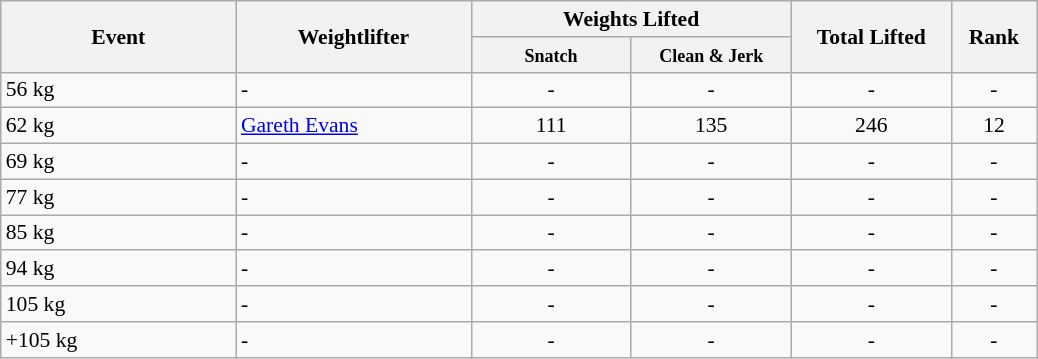<table class="wikitable" style="font-size:90%">
<tr>
<th rowspan="2" width=150>Event</th>
<th rowspan="2" width=150>Weightlifter</th>
<th colspan="2" width=200>Weights Lifted</th>
<th rowspan="2" width=100>Total Lifted</th>
<th rowspan="2" width=50>Rank</th>
</tr>
<tr>
<th width=100><small>Snatch</small></th>
<th width=100><small>Clean & Jerk</small></th>
</tr>
<tr>
<td>56 kg</td>
<td>-</td>
<td align="center">-</td>
<td align="center">-</td>
<td align="center">-</td>
<td align="center">-</td>
</tr>
<tr>
<td>62 kg</td>
<td><a href='#'>Gareth Evans</a></td>
<td align="center">111</td>
<td align="center">135</td>
<td align="center">246</td>
<td align="center">12</td>
</tr>
<tr>
<td>69 kg</td>
<td>-</td>
<td align="center">-</td>
<td align="center">-</td>
<td align="center">-</td>
<td align="center">-</td>
</tr>
<tr>
<td>77 kg</td>
<td>-</td>
<td align="center">-</td>
<td align="center">-</td>
<td align="center">-</td>
<td align="center">-</td>
</tr>
<tr>
<td>85 kg</td>
<td>-</td>
<td align="center">-</td>
<td align="center">-</td>
<td align="center">-</td>
<td align="center">-</td>
</tr>
<tr>
<td>94 kg</td>
<td>-</td>
<td align="center">-</td>
<td align="center">-</td>
<td align="center">-</td>
<td align="center">-</td>
</tr>
<tr>
<td>105 kg</td>
<td>-</td>
<td align="center">-</td>
<td align="center">-</td>
<td align="center">-</td>
<td align="center">-</td>
</tr>
<tr>
<td>+105 kg</td>
<td>-</td>
<td align="center">-</td>
<td align="center">-</td>
<td align="center">-</td>
<td align="center">-</td>
</tr>
</table>
